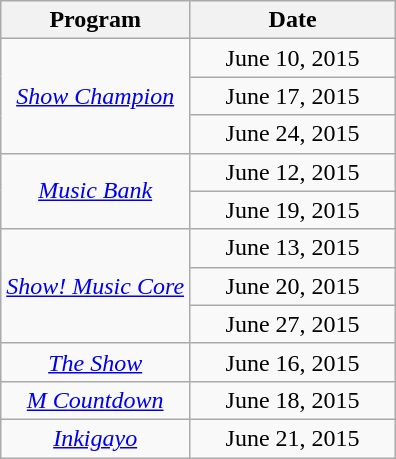<table class="wikitable" style="text-align:center;">
<tr>
<th>Program</th>
<th style="width:130px;">Date</th>
</tr>
<tr>
<td rowspan="3"><em><a href='#'>Show Champion</a></em></td>
<td>June 10, 2015</td>
</tr>
<tr>
<td>June 17, 2015</td>
</tr>
<tr>
<td>June 24, 2015</td>
</tr>
<tr>
<td rowspan="2"><em><a href='#'>Music Bank</a></em></td>
<td>June 12, 2015</td>
</tr>
<tr>
<td>June 19, 2015</td>
</tr>
<tr>
<td rowspan="3"><em><a href='#'>Show! Music Core</a></em></td>
<td>June 13, 2015</td>
</tr>
<tr>
<td>June 20, 2015</td>
</tr>
<tr>
<td>June 27, 2015</td>
</tr>
<tr>
<td><em><a href='#'>The Show</a></em></td>
<td>June 16, 2015</td>
</tr>
<tr>
<td><em><a href='#'>M Countdown</a></em></td>
<td>June 18, 2015</td>
</tr>
<tr>
<td><em><a href='#'>Inkigayo</a></em></td>
<td>June 21, 2015</td>
</tr>
</table>
